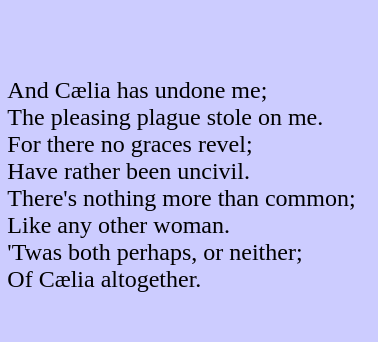<table align="center" style="background-color: #CCCCFF" border="0" cellspacing="0" cellpadding="5">
<tr>
<td><br></td>
</tr>
<tr>
<td><br>And Cælia has undone me; <br>The pleasing plague stole on me. <br>For there no graces revel; <br>Have rather been uncivil. <br>There's nothing more than common; <br>Like any other woman. <br>'Twas both perhaps, or neither; <br>Of Cælia altogether.</td>
</tr>
<tr>
<td></td>
<td valign=bottom><br></td>
</tr>
</table>
